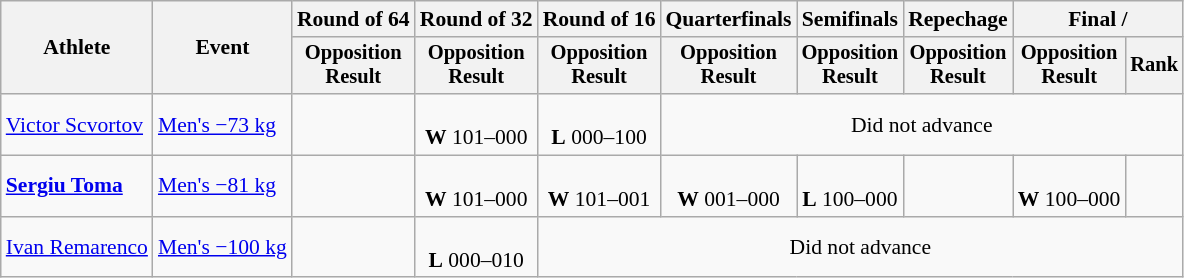<table class="wikitable" style="font-size:90%">
<tr>
<th rowspan="2">Athlete</th>
<th rowspan="2">Event</th>
<th>Round of 64</th>
<th>Round of 32</th>
<th>Round of 16</th>
<th>Quarterfinals</th>
<th>Semifinals</th>
<th>Repechage</th>
<th colspan=2>Final / </th>
</tr>
<tr style="font-size:95%">
<th>Opposition<br>Result</th>
<th>Opposition<br>Result</th>
<th>Opposition<br>Result</th>
<th>Opposition<br>Result</th>
<th>Opposition<br>Result</th>
<th>Opposition<br>Result</th>
<th>Opposition<br>Result</th>
<th>Rank</th>
</tr>
<tr align=center>
<td align=left><a href='#'>Victor Scvortov</a></td>
<td align=left><a href='#'>Men's −73 kg</a></td>
<td></td>
<td><br><strong>W</strong> 101–000</td>
<td><br><strong>L</strong> 000–100</td>
<td colspan=5>Did not advance</td>
</tr>
<tr align=center>
<td align=left><strong><a href='#'>Sergiu Toma</a></strong></td>
<td align=left><a href='#'>Men's −81 kg</a></td>
<td></td>
<td><br><strong>W</strong> 101–000</td>
<td><br><strong>W</strong> 101–001</td>
<td><br><strong>W</strong> 001–000</td>
<td><br><strong>L</strong> 100–000</td>
<td></td>
<td><br><strong>W</strong> 100–000</td>
<td></td>
</tr>
<tr align=center>
<td align=left><a href='#'>Ivan Remarenco</a></td>
<td align=left><a href='#'>Men's −100 kg</a></td>
<td></td>
<td><br><strong>L</strong> 000–010</td>
<td colspan=6>Did not advance</td>
</tr>
</table>
